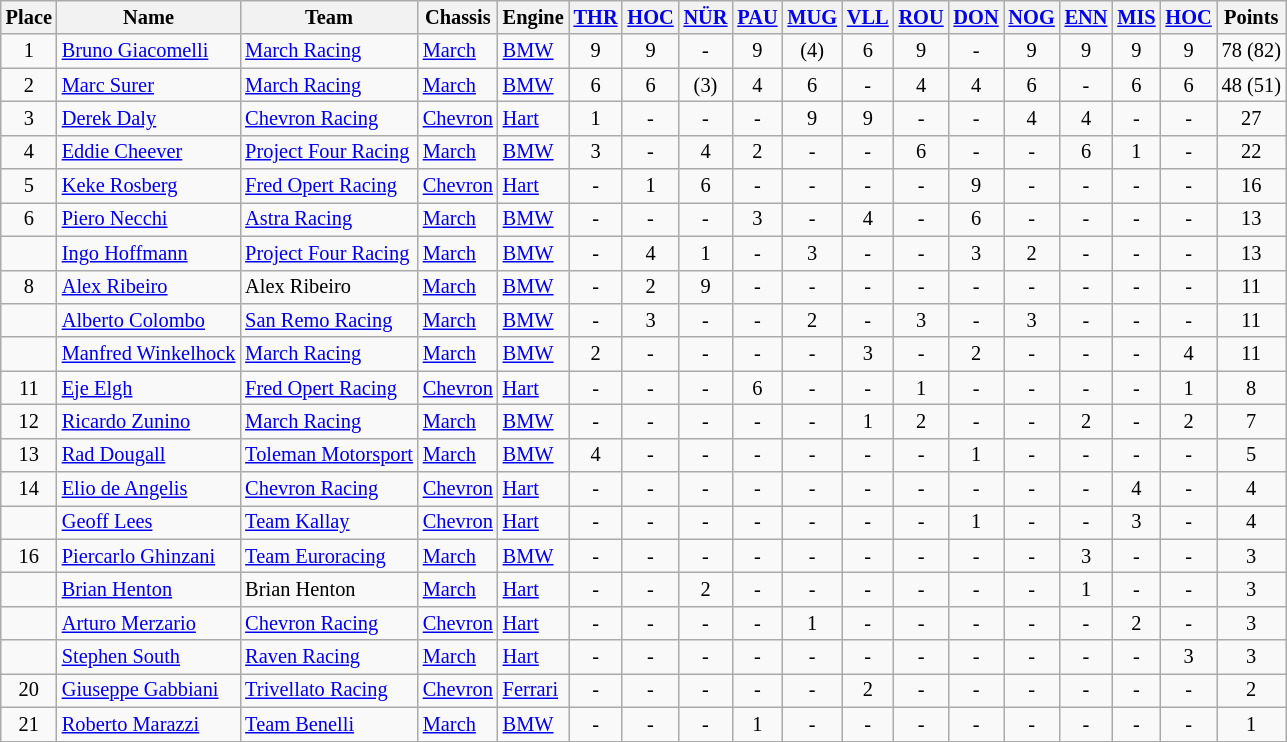<table class="wikitable" style="font-size: 85%; text-align:center">
<tr>
<th>Place</th>
<th>Name</th>
<th>Team</th>
<th>Chassis</th>
<th>Engine</th>
<th><a href='#'>THR</a><br></th>
<th><a href='#'>HOC</a><br></th>
<th><a href='#'>NÜR</a><br></th>
<th><a href='#'>PAU</a><br></th>
<th><a href='#'>MUG</a><br></th>
<th><a href='#'>VLL</a><br></th>
<th><a href='#'>ROU</a><br></th>
<th><a href='#'>DON</a><br></th>
<th><a href='#'>NOG</a><br></th>
<th><a href='#'>ENN</a><br></th>
<th><a href='#'>MIS</a><br></th>
<th><a href='#'>HOC</a><br></th>
<th>Points</th>
</tr>
<tr>
<td>1</td>
<td align="left"> <a href='#'>Bruno Giacomelli</a></td>
<td align="left"><a href='#'>March Racing</a></td>
<td align="left"><a href='#'>March</a></td>
<td align="left"><a href='#'>BMW</a></td>
<td>9</td>
<td>9</td>
<td>-</td>
<td>9</td>
<td>(4)</td>
<td>6</td>
<td>9</td>
<td>-</td>
<td>9</td>
<td>9</td>
<td>9</td>
<td>9</td>
<td>78 (82)</td>
</tr>
<tr>
<td>2</td>
<td align="left"> <a href='#'>Marc Surer</a></td>
<td align="left"><a href='#'>March Racing</a></td>
<td align="left"><a href='#'>March</a></td>
<td align="left"><a href='#'>BMW</a></td>
<td>6</td>
<td>6</td>
<td>(3)</td>
<td>4</td>
<td>6</td>
<td>-</td>
<td>4</td>
<td>4</td>
<td>6</td>
<td>-</td>
<td>6</td>
<td>6</td>
<td>48 (51)</td>
</tr>
<tr>
<td>3</td>
<td align="left"> <a href='#'>Derek Daly</a></td>
<td align="left"><a href='#'>Chevron Racing</a></td>
<td align="left"><a href='#'>Chevron</a></td>
<td align="left"><a href='#'>Hart</a></td>
<td>1</td>
<td>-</td>
<td>-</td>
<td>-</td>
<td>9</td>
<td>9</td>
<td>-</td>
<td>-</td>
<td>4</td>
<td>4</td>
<td>-</td>
<td>-</td>
<td>27</td>
</tr>
<tr>
<td>4</td>
<td align="left"> <a href='#'>Eddie Cheever</a></td>
<td align="left"><a href='#'>Project Four Racing</a></td>
<td align="left"><a href='#'>March</a></td>
<td align="left"><a href='#'>BMW</a></td>
<td>3</td>
<td>-</td>
<td>4</td>
<td>2</td>
<td>-</td>
<td>-</td>
<td>6</td>
<td>-</td>
<td>-</td>
<td>6</td>
<td>1</td>
<td>-</td>
<td>22</td>
</tr>
<tr>
<td>5</td>
<td align="left"> <a href='#'>Keke Rosberg</a></td>
<td align="left"><a href='#'>Fred Opert Racing</a></td>
<td align="left"><a href='#'>Chevron</a></td>
<td align="left"><a href='#'>Hart</a></td>
<td>-</td>
<td>1</td>
<td>6</td>
<td>-</td>
<td>-</td>
<td>-</td>
<td>-</td>
<td>9</td>
<td>-</td>
<td>-</td>
<td>-</td>
<td>-</td>
<td>16</td>
</tr>
<tr>
<td>6</td>
<td align="left"> <a href='#'>Piero Necchi</a></td>
<td align="left"><a href='#'>Astra Racing</a></td>
<td align="left"><a href='#'>March</a></td>
<td align="left"><a href='#'>BMW</a></td>
<td>-</td>
<td>-</td>
<td>-</td>
<td>3</td>
<td>-</td>
<td>4</td>
<td>-</td>
<td>6</td>
<td>-</td>
<td>-</td>
<td>-</td>
<td>-</td>
<td>13</td>
</tr>
<tr>
<td></td>
<td align="left"> <a href='#'>Ingo Hoffmann</a></td>
<td align="left"><a href='#'>Project Four Racing</a></td>
<td align="left"><a href='#'>March</a></td>
<td align="left"><a href='#'>BMW</a></td>
<td>-</td>
<td>4</td>
<td>1</td>
<td>-</td>
<td>3</td>
<td>-</td>
<td>-</td>
<td>3</td>
<td>2</td>
<td>-</td>
<td>-</td>
<td>-</td>
<td>13</td>
</tr>
<tr>
<td>8</td>
<td align="left"> <a href='#'>Alex Ribeiro</a></td>
<td align="left">Alex Ribeiro </td>
<td align="left"><a href='#'>March</a></td>
<td align="left"><a href='#'>BMW</a></td>
<td>-</td>
<td>2</td>
<td>9</td>
<td>-</td>
<td>-</td>
<td>-</td>
<td>-</td>
<td>-</td>
<td>-</td>
<td>-</td>
<td>-</td>
<td>-</td>
<td>11</td>
</tr>
<tr>
<td></td>
<td align="left"> <a href='#'>Alberto Colombo</a></td>
<td align="left"><a href='#'>San Remo Racing</a></td>
<td align="left"><a href='#'>March</a></td>
<td align="left"><a href='#'>BMW</a></td>
<td>-</td>
<td>3</td>
<td>-</td>
<td>-</td>
<td>2</td>
<td>-</td>
<td>3</td>
<td>-</td>
<td>3</td>
<td>-</td>
<td>-</td>
<td>-</td>
<td>11</td>
</tr>
<tr>
<td></td>
<td align="left"> <a href='#'>Manfred Winkelhock</a></td>
<td align="left"><a href='#'>March Racing</a></td>
<td align="left"><a href='#'>March</a></td>
<td align="left"><a href='#'>BMW</a></td>
<td>2</td>
<td>-</td>
<td>-</td>
<td>-</td>
<td>-</td>
<td>3</td>
<td>-</td>
<td>2</td>
<td>-</td>
<td>-</td>
<td>-</td>
<td>4</td>
<td>11</td>
</tr>
<tr>
<td>11</td>
<td align="left"> <a href='#'>Eje Elgh</a></td>
<td align="left"><a href='#'>Fred Opert Racing</a></td>
<td align="left"><a href='#'>Chevron</a></td>
<td align="left"><a href='#'>Hart</a></td>
<td>-</td>
<td>-</td>
<td>-</td>
<td>6</td>
<td>-</td>
<td>-</td>
<td>1</td>
<td>-</td>
<td>-</td>
<td>-</td>
<td>-</td>
<td>1</td>
<td>8</td>
</tr>
<tr>
<td>12</td>
<td align="left"> <a href='#'>Ricardo Zunino</a></td>
<td align="left"><a href='#'>March Racing</a></td>
<td align="left"><a href='#'>March</a></td>
<td align="left"><a href='#'>BMW</a></td>
<td>-</td>
<td>-</td>
<td>-</td>
<td>-</td>
<td>-</td>
<td>1</td>
<td>2</td>
<td>-</td>
<td>-</td>
<td>2</td>
<td>-</td>
<td>2</td>
<td>7</td>
</tr>
<tr>
<td>13</td>
<td align="left"> <a href='#'>Rad Dougall</a></td>
<td align="left"><a href='#'>Toleman Motorsport</a></td>
<td align="left"><a href='#'>March</a></td>
<td align="left"><a href='#'>BMW</a></td>
<td>4</td>
<td>-</td>
<td>-</td>
<td>-</td>
<td>-</td>
<td>-</td>
<td>-</td>
<td>1</td>
<td>-</td>
<td>-</td>
<td>-</td>
<td>-</td>
<td>5</td>
</tr>
<tr>
<td>14</td>
<td align="left"> <a href='#'>Elio de Angelis</a></td>
<td align="left"><a href='#'>Chevron Racing</a></td>
<td align="left"><a href='#'>Chevron</a></td>
<td align="left"><a href='#'>Hart</a></td>
<td>-</td>
<td>-</td>
<td>-</td>
<td>-</td>
<td>-</td>
<td>-</td>
<td>-</td>
<td>-</td>
<td>-</td>
<td>-</td>
<td>4</td>
<td>-</td>
<td>4</td>
</tr>
<tr>
<td></td>
<td align="left"> <a href='#'>Geoff Lees</a></td>
<td align="left"><a href='#'>Team Kallay</a></td>
<td align="left"><a href='#'>Chevron</a></td>
<td align="left"><a href='#'>Hart</a></td>
<td>-</td>
<td>-</td>
<td>-</td>
<td>-</td>
<td>-</td>
<td>-</td>
<td>-</td>
<td>1</td>
<td>-</td>
<td>-</td>
<td>3</td>
<td>-</td>
<td>4</td>
</tr>
<tr>
<td>16</td>
<td align="left"> <a href='#'>Piercarlo Ghinzani</a></td>
<td align="left"><a href='#'>Team Euroracing</a></td>
<td align="left"><a href='#'>March</a></td>
<td align="left"><a href='#'>BMW</a></td>
<td>-</td>
<td>-</td>
<td>-</td>
<td>-</td>
<td>-</td>
<td>-</td>
<td>-</td>
<td>-</td>
<td>-</td>
<td>3</td>
<td>-</td>
<td>-</td>
<td>3</td>
</tr>
<tr>
<td></td>
<td align="left"> <a href='#'>Brian Henton</a></td>
<td align="left">Brian Henton </td>
<td align="left"><a href='#'>March</a></td>
<td align="left"><a href='#'>Hart</a></td>
<td>-</td>
<td>-</td>
<td>2</td>
<td>-</td>
<td>-</td>
<td>-</td>
<td>-</td>
<td>-</td>
<td>-</td>
<td>1</td>
<td>-</td>
<td>-</td>
<td>3</td>
</tr>
<tr>
<td></td>
<td align="left"> <a href='#'>Arturo Merzario</a></td>
<td align="left"><a href='#'>Chevron Racing</a></td>
<td align="left"><a href='#'>Chevron</a></td>
<td align="left"><a href='#'>Hart</a></td>
<td>-</td>
<td>-</td>
<td>-</td>
<td>-</td>
<td>1</td>
<td>-</td>
<td>-</td>
<td>-</td>
<td>-</td>
<td>-</td>
<td>2</td>
<td>-</td>
<td>3</td>
</tr>
<tr>
<td></td>
<td align="left"> <a href='#'>Stephen South</a></td>
<td align="left"><a href='#'>Raven Racing</a></td>
<td align="left"><a href='#'>March</a></td>
<td align="left"><a href='#'>Hart</a></td>
<td>-</td>
<td>-</td>
<td>-</td>
<td>-</td>
<td>-</td>
<td>-</td>
<td>-</td>
<td>-</td>
<td>-</td>
<td>-</td>
<td>-</td>
<td>3</td>
<td>3</td>
</tr>
<tr>
<td>20</td>
<td align="left"> <a href='#'>Giuseppe Gabbiani</a></td>
<td align="left"><a href='#'>Trivellato Racing</a></td>
<td align="left"><a href='#'>Chevron</a></td>
<td align="left"><a href='#'>Ferrari</a></td>
<td>-</td>
<td>-</td>
<td>-</td>
<td>-</td>
<td>-</td>
<td>2</td>
<td>-</td>
<td>-</td>
<td>-</td>
<td>-</td>
<td>-</td>
<td>-</td>
<td>2</td>
</tr>
<tr>
<td>21</td>
<td align="left"> <a href='#'>Roberto Marazzi</a></td>
<td align="left"><a href='#'>Team Benelli</a></td>
<td align="left"><a href='#'>March</a></td>
<td align="left"><a href='#'>BMW</a></td>
<td>-</td>
<td>-</td>
<td>-</td>
<td>1</td>
<td>-</td>
<td>-</td>
<td>-</td>
<td>-</td>
<td>-</td>
<td>-</td>
<td>-</td>
<td>-</td>
<td>1</td>
</tr>
</table>
